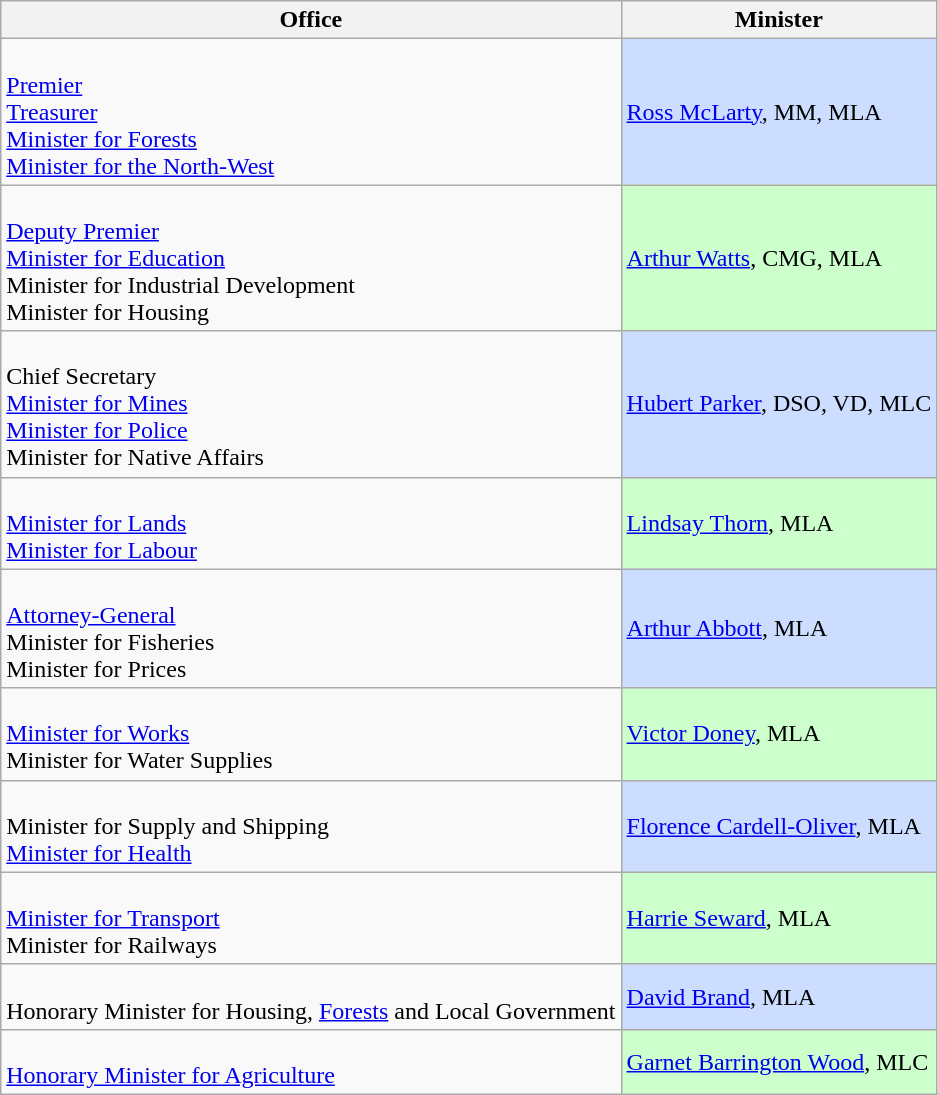<table class="wikitable">
<tr>
<th>Office</th>
<th>Minister</th>
</tr>
<tr>
<td><br><a href='#'>Premier</a><br>
<a href='#'>Treasurer</a><br>
<a href='#'>Minister for Forests</a><br>
<a href='#'>Minister for the North-West</a><br></td>
<td style="background:#CCDDFF"><a href='#'>Ross McLarty</a>, MM, MLA</td>
</tr>
<tr>
<td><br><a href='#'>Deputy Premier</a><br>
<a href='#'>Minister for Education</a><br>
Minister for Industrial Development<br>
Minister for Housing<br></td>
<td style="background:#CCFFCC"><a href='#'>Arthur Watts</a>, CMG, MLA</td>
</tr>
<tr>
<td><br>Chief Secretary<br>
<a href='#'>Minister for Mines</a><br>
<a href='#'>Minister for Police</a><br>
Minister for Native Affairs<br></td>
<td style="background:#CCDDFF"><a href='#'>Hubert Parker</a>, DSO, VD, MLC</td>
</tr>
<tr>
<td><br><a href='#'>Minister for Lands</a><br>
<a href='#'>Minister for Labour</a><br></td>
<td style="background:#CCFFCC"><a href='#'>Lindsay Thorn</a>, MLA</td>
</tr>
<tr>
<td><br><a href='#'>Attorney-General</a><br>
Minister for Fisheries<br>
Minister for Prices<br></td>
<td style="background:#CCDDFF"><a href='#'>Arthur Abbott</a>, MLA</td>
</tr>
<tr>
<td><br><a href='#'>Minister for Works</a><br>
Minister for Water Supplies<br></td>
<td style="background:#CCFFCC"><a href='#'>Victor Doney</a>, MLA</td>
</tr>
<tr>
<td><br>Minister for Supply and Shipping<br>
<a href='#'>Minister for Health</a><br></td>
<td style="background:#CCDDFF"><a href='#'>Florence Cardell-Oliver</a>, MLA</td>
</tr>
<tr>
<td><br><a href='#'>Minister for Transport</a><br>
Minister for Railways<br></td>
<td style="background:#CCFFCC"><a href='#'>Harrie Seward</a>, MLA</td>
</tr>
<tr>
<td><br>Honorary Minister for Housing, <a href='#'>Forests</a> and Local Government</td>
<td style="background:#CCDDFF"><a href='#'>David Brand</a>, MLA</td>
</tr>
<tr>
<td><br><a href='#'>Honorary Minister for Agriculture</a><br></td>
<td style="background:#CCFFCC"><a href='#'>Garnet Barrington Wood</a>, MLC</td>
</tr>
</table>
